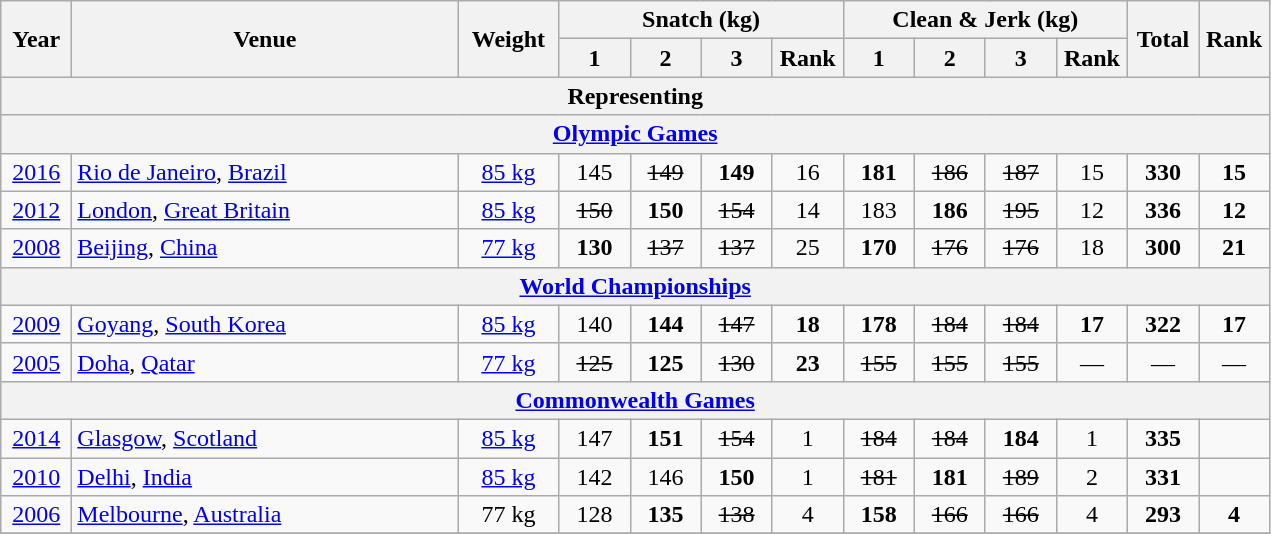<table class = "wikitable" style="text-align:center;">
<tr>
<th rowspan=2 width=40>Year</th>
<th rowspan=2 width=250>Venue</th>
<th rowspan=2 width=60>Weight</th>
<th colspan=4>Snatch (kg)</th>
<th colspan=4>Clean & Jerk (kg)</th>
<th rowspan=2 width=40>Total</th>
<th rowspan=2 width=40>Rank</th>
</tr>
<tr>
<th width=40>1</th>
<th width=40>2</th>
<th width=40>3</th>
<th width=40>Rank</th>
<th width=40>1</th>
<th width=40>2</th>
<th width=40>3</th>
<th width=40>Rank</th>
</tr>
<tr>
<th colspan=13>Representing </th>
</tr>
<tr>
<th colspan=13><a href='#'>Olympic Games</a></th>
</tr>
<tr>
<td><a href='#'>2016</a></td>
<td align=left> <a href='#'>Rio de Janeiro</a>, <a href='#'>Brazil</a></td>
<td><a href='#'>85 kg</a></td>
<td>145</td>
<td><s>149</s></td>
<td><strong>149</strong></td>
<td>16</td>
<td><strong>181</strong></td>
<td><s>186</s></td>
<td><s>187</s></td>
<td>15</td>
<td><strong>330</strong></td>
<td><strong>15</strong></td>
</tr>
<tr>
<td><a href='#'>2012</a></td>
<td align=left> <a href='#'>London</a>, <a href='#'>Great Britain</a></td>
<td><a href='#'>85 kg</a></td>
<td><s>150</s></td>
<td><strong>150</strong></td>
<td><s>154</s></td>
<td>14</td>
<td>183</td>
<td><strong>186</strong></td>
<td><s>195</s></td>
<td>12</td>
<td><strong>336</strong></td>
<td><strong>12</strong></td>
</tr>
<tr>
<td><a href='#'>2008</a></td>
<td align=left> <a href='#'>Beijing</a>, <a href='#'>China</a></td>
<td><a href='#'>77 kg</a></td>
<td><strong>130</strong></td>
<td><s>137</s></td>
<td><s>137</s></td>
<td>25</td>
<td><strong>170</strong></td>
<td><s>176</s></td>
<td><s>176</s></td>
<td>18</td>
<td><strong>300</strong></td>
<td><strong>21</strong></td>
</tr>
<tr>
<th colspan=13><a href='#'>World Championships</a></th>
</tr>
<tr>
<td><a href='#'>2009</a></td>
<td align=left> <a href='#'>Goyang</a>, <a href='#'>South Korea</a></td>
<td><a href='#'>85 kg</a></td>
<td>140</td>
<td><strong>144</strong></td>
<td><s>147</s></td>
<td><strong>18</strong></td>
<td><strong>178</strong></td>
<td><s>184</s></td>
<td><s>184</s></td>
<td><strong>17</strong></td>
<td><strong>322</strong></td>
<td><strong>17</strong></td>
</tr>
<tr>
<td><a href='#'>2005</a></td>
<td align=left> <a href='#'>Doha</a>, <a href='#'>Qatar</a></td>
<td><a href='#'>77 kg</a></td>
<td><s>125</s></td>
<td><strong>125</strong></td>
<td><s>130</s></td>
<td><strong>23</strong></td>
<td><s>155</s></td>
<td><s>155</s></td>
<td><s>155</s></td>
<td>—</td>
<td>—</td>
<td>—</td>
</tr>
<tr>
<th colspan=13><a href='#'>Commonwealth Games</a></th>
</tr>
<tr>
<td><a href='#'>2014</a></td>
<td align=left> <a href='#'>Glasgow</a>, <a href='#'>Scotland</a></td>
<td><a href='#'>85 kg</a></td>
<td>147</td>
<td><strong>151</strong></td>
<td><s>154</s></td>
<td>1</td>
<td><s>184</s></td>
<td><s>184</s></td>
<td><strong>184</strong></td>
<td>1</td>
<td><strong>335</strong></td>
<td><strong></strong></td>
</tr>
<tr>
<td><a href='#'>2010</a></td>
<td align=left> <a href='#'>Delhi</a>, <a href='#'>India</a></td>
<td><a href='#'>85 kg</a></td>
<td>142</td>
<td>146</td>
<td><strong>150</strong></td>
<td>1</td>
<td><s>181</s></td>
<td><strong>181</strong></td>
<td><s>189</s></td>
<td>2</td>
<td><strong>331</strong></td>
<td><strong></strong></td>
</tr>
<tr>
<td><a href='#'>2006</a></td>
<td align=left> <a href='#'>Melbourne</a>, <a href='#'>Australia</a></td>
<td>77 kg</td>
<td>128</td>
<td><strong>135</strong></td>
<td><s>138</s></td>
<td>4</td>
<td><strong>158</strong></td>
<td><s>166</s></td>
<td><s>166</s></td>
<td>4</td>
<td><strong>293</strong></td>
<td><strong>4</strong></td>
</tr>
<tr>
</tr>
</table>
